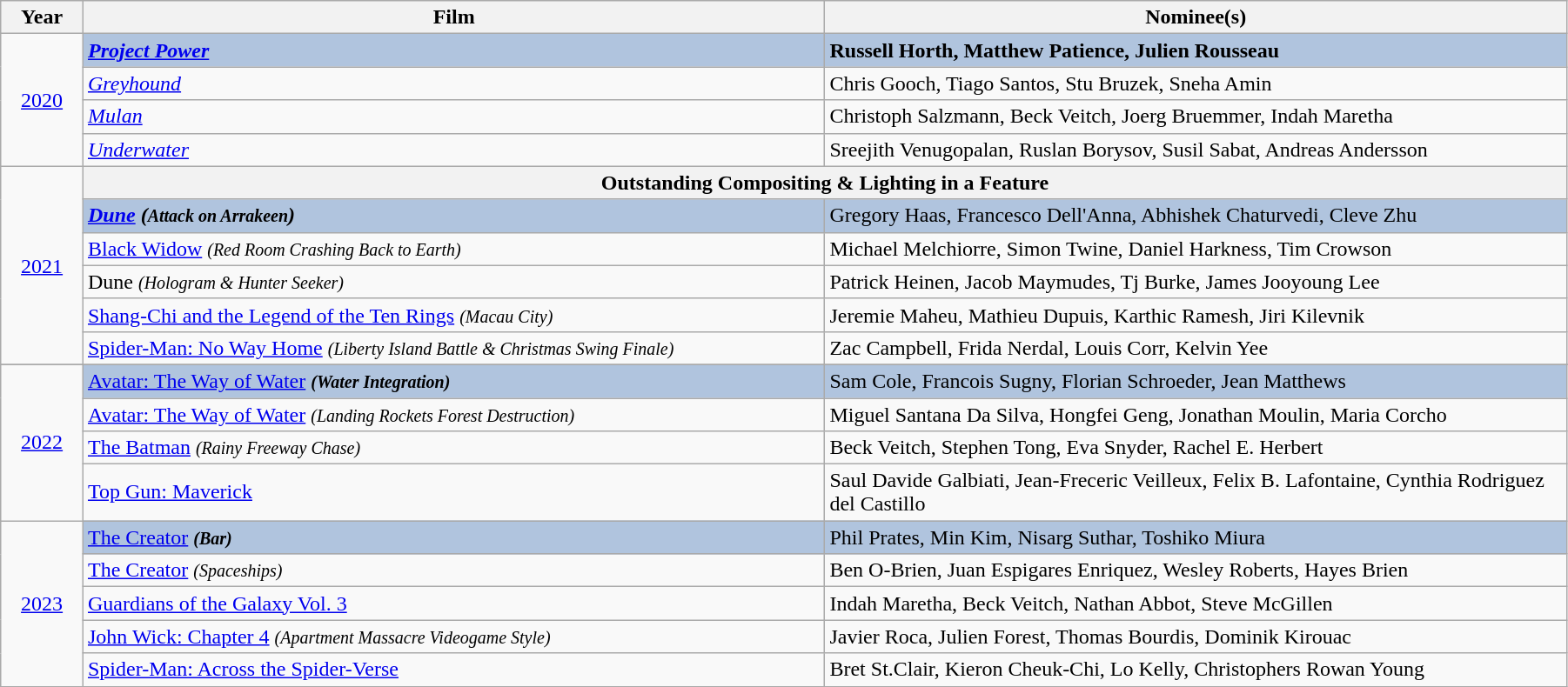<table class="wikitable" width="95%" cellpadding="5">
<tr>
<th width="5%">Year</th>
<th width="45%">Film</th>
<th width="45%">Nominee(s)</th>
</tr>
<tr>
<td rowspan="4" style="text-align:center;"><a href='#'>2020</a><br></td>
<td style="background:#B0C4DE;"><strong><em><a href='#'>Project Power</a></em></strong></td>
<td style="background:#B0C4DE;"><strong>Russell Horth, Matthew Patience, Julien Rousseau</strong></td>
</tr>
<tr>
<td><em><a href='#'>Greyhound</a></em></td>
<td>Chris Gooch, Tiago Santos, Stu Bruzek, Sneha Amin</td>
</tr>
<tr>
<td><em><a href='#'>Mulan</a></em></td>
<td>Christoph Salzmann, Beck Veitch, Joerg Bruemmer, Indah Maretha</td>
</tr>
<tr>
<td><em><a href='#'>Underwater</a></em></td>
<td>Sreejith Venugopalan, Ruslan Borysov, Susil Sabat, Andreas Andersson</td>
</tr>
<tr>
<td rowspan="6" style="text-align:center;"><a href='#'>2021</a><br></td>
<th colspan="4">Outstanding Compositing & Lighting in a Feature</th>
</tr>
<tr>
<td style="background:#B0C4DE;"><strong><em><a href='#'>Dune</a><em> (<small>Attack on Arrakeen</small>)<strong></td>
<td style="background:#B0C4DE;"></strong>Gregory Haas, Francesco Dell'Anna, Abhishek Chaturvedi, Cleve Zhu<strong></td>
</tr>
<tr>
<td></em><a href='#'>Black Widow</a><em> <small>(Red Room Crashing Back to Earth)</small></td>
<td>Michael Melchiorre, Simon Twine, Daniel Harkness, Tim Crowson</td>
</tr>
<tr>
<td></em>Dune<em> <small>(Hologram & Hunter Seeker)</small></td>
<td>Patrick Heinen, Jacob Maymudes, Tj Burke, James Jooyoung Lee</td>
</tr>
<tr>
<td></em><a href='#'>Shang-Chi and the Legend of the Ten Rings</a><em> <small>(Macau City)</small></td>
<td>Jeremie Maheu, Mathieu Dupuis, Karthic Ramesh, Jiri Kilevnik</td>
</tr>
<tr>
<td></em><a href='#'>Spider-Man: No Way Home</a><em> <small>(Liberty Island Battle & Christmas Swing Finale)</small></td>
<td>Zac Campbell, Frida Nerdal, Louis Corr, Kelvin Yee</td>
</tr>
<tr>
</tr>
<tr>
<td rowspan="4" style="text-align:center;"><a href='#'>2022</a><br></td>
<td style="background:#B0C4DE;"></em></strong><a href='#'>Avatar: The Way of Water</a><strong><em> <small>(Water Integration)</small></td>
<td style="background:#B0C4DE;"></strong>Sam Cole, Francois Sugny, Florian Schroeder, Jean Matthews<strong></td>
</tr>
<tr>
<td></em><a href='#'>Avatar: The Way of Water</a><em> <small>(Landing Rockets Forest Destruction)</small></td>
<td>Miguel Santana Da Silva, Hongfei Geng, Jonathan Moulin, Maria Corcho</td>
</tr>
<tr>
<td></em><a href='#'>The Batman</a><em> <small>(Rainy Freeway Chase)</small></td>
<td>Beck Veitch, Stephen Tong, Eva Snyder, Rachel E. Herbert</td>
</tr>
<tr>
<td></em><a href='#'>Top Gun: Maverick</a><em></td>
<td>Saul Davide Galbiati, Jean-Freceric Veilleux, Felix B. Lafontaine, Cynthia Rodriguez del Castillo</td>
</tr>
<tr>
<td rowspan="5" style="text-align:center;"><a href='#'>2023</a><br></td>
<td style="background:#B0C4DE;"></em></strong><a href='#'>The Creator</a><strong><em> <small>(Bar)</small></td>
<td style="background:#B0C4DE;"></strong>Phil Prates, Min Kim, Nisarg Suthar, Toshiko Miura<strong></td>
</tr>
<tr>
<td></em><a href='#'>The Creator</a><em> <small>(Spaceships)</small></td>
<td>Ben O-Brien, Juan Espigares Enriquez, Wesley Roberts, Hayes Brien</td>
</tr>
<tr>
<td></em><a href='#'>Guardians of the Galaxy Vol. 3</a><em></td>
<td>Indah Maretha, Beck Veitch, Nathan Abbot, Steve McGillen</td>
</tr>
<tr>
<td></em><a href='#'>John Wick: Chapter 4</a><em> <small>(Apartment Massacre Videogame Style)</small></td>
<td>Javier Roca, Julien Forest, Thomas Bourdis, Dominik Kirouac</td>
</tr>
<tr>
<td></em><a href='#'>Spider-Man: Across the Spider-Verse</a><em></td>
<td>Bret St.Clair, Kieron Cheuk-Chi, Lo Kelly, Christophers Rowan Young</td>
</tr>
</table>
